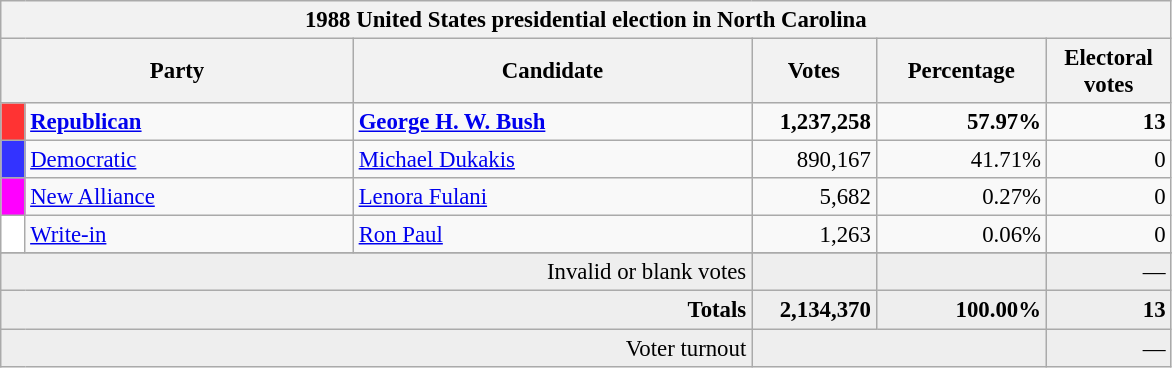<table class="wikitable" style="font-size: 95%;">
<tr>
<th colspan="6">1988 United States presidential election in North Carolina</th>
</tr>
<tr>
<th colspan="2" style="width: 15em">Party</th>
<th style="width: 17em">Candidate</th>
<th style="width: 5em">Votes</th>
<th style="width: 7em">Percentage</th>
<th style="width: 5em">Electoral votes</th>
</tr>
<tr>
<th style="background-color:#FF3333; width: 3px"></th>
<td style="width: 130px"><strong><a href='#'>Republican</a></strong></td>
<td><strong><a href='#'>George H. W. Bush</a></strong></td>
<td align="right"><strong>1,237,258</strong></td>
<td align="right"><strong>57.97%</strong></td>
<td align="right"><strong>13</strong></td>
</tr>
<tr>
<th style="background-color:#3333FF; width: 3px"></th>
<td style="width: 130px"><a href='#'>Democratic</a></td>
<td><a href='#'>Michael Dukakis</a></td>
<td align="right">890,167</td>
<td align="right">41.71%</td>
<td align="right">0</td>
</tr>
<tr>
<th style="background-color:#FF00FF; width: 3px"></th>
<td style="width: 130px"><a href='#'>New Alliance</a></td>
<td><a href='#'>Lenora Fulani</a></td>
<td align="right">5,682</td>
<td align="right">0.27%</td>
<td align="right">0</td>
</tr>
<tr>
<th style="background-color:#FFFFFF; width: 3px"></th>
<td style="width: 130px"><a href='#'>Write-in</a></td>
<td><a href='#'>Ron Paul</a></td>
<td align="right">1,263</td>
<td align="right">0.06%</td>
<td align="right">0</td>
</tr>
<tr>
</tr>
<tr bgcolor="#EEEEEE">
<td colspan="3" align="right">Invalid or blank votes</td>
<td align="right"></td>
<td align="right"></td>
<td align="right">—</td>
</tr>
<tr bgcolor="#EEEEEE">
<td colspan="3" align="right"><strong>Totals</strong></td>
<td align="right"><strong>2,134,370</strong></td>
<td align="right"><strong>100.00%</strong></td>
<td align="right"><strong>13</strong></td>
</tr>
<tr bgcolor="#EEEEEE">
<td colspan="3" align="right">Voter turnout</td>
<td colspan="2" align="right"></td>
<td align="right">—</td>
</tr>
</table>
